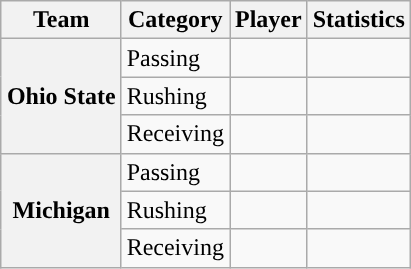<table class="wikitable" style="float:right">
<tr>
<th>Team</th>
<th>Category</th>
<th>Player</th>
<th>Statistics</th>
</tr>
<tr>
<th rowspan=3>Ohio State</th>
<td>Passing</td>
<td></td>
<td></td>
</tr>
<tr>
<td>Rushing</td>
<td></td>
<td></td>
</tr>
<tr>
<td>Receiving</td>
<td></td>
<td></td>
</tr>
<tr>
<th rowspan=3>Michigan</th>
<td>Passing</td>
<td></td>
<td></td>
</tr>
<tr>
<td>Rushing</td>
<td></td>
<td></td>
</tr>
<tr>
<td>Receiving</td>
<td></td>
<td></td>
</tr>
</table>
